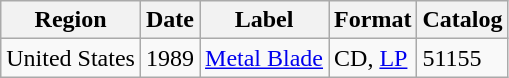<table class="wikitable">
<tr>
<th>Region</th>
<th>Date</th>
<th>Label</th>
<th>Format</th>
<th>Catalog</th>
</tr>
<tr>
<td>United States</td>
<td>1989</td>
<td><a href='#'>Metal Blade</a></td>
<td>CD, <a href='#'>LP</a></td>
<td>51155</td>
</tr>
</table>
